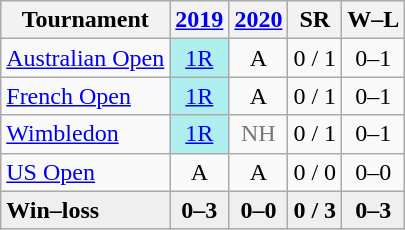<table class=wikitable style=text-align:center;>
<tr>
<th>Tournament</th>
<th><a href='#'>2019</a></th>
<th><a href='#'>2020</a></th>
<th>SR</th>
<th>W–L</th>
</tr>
<tr>
<td align=left><a href='#'>Australian Open</a></td>
<td bgcolor=afeeee><a href='#'>1R</a></td>
<td>A</td>
<td>0 / 1</td>
<td>0–1</td>
</tr>
<tr>
<td align=left><a href='#'>French Open</a></td>
<td bgcolor=afeeee><a href='#'>1R</a></td>
<td>A</td>
<td>0 / 1</td>
<td>0–1</td>
</tr>
<tr>
<td align=left><a href='#'>Wimbledon</a></td>
<td bgcolor=afeeee><a href='#'>1R</a></td>
<td style="color:#767676;">NH</td>
<td>0 / 1</td>
<td>0–1</td>
</tr>
<tr>
<td align=left><a href='#'>US Open</a></td>
<td>A</td>
<td>A</td>
<td>0 / 0</td>
<td>0–0</td>
</tr>
<tr style="background:#efefef; font-weight:bold;">
<td style="text-align:left">Win–loss</td>
<td>0–3</td>
<td>0–0</td>
<td>0 / 3</td>
<td>0–3</td>
</tr>
</table>
